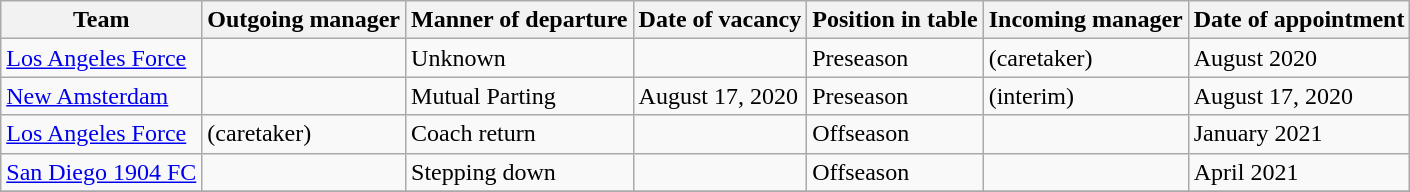<table class="wikitable sortable">
<tr>
<th>Team</th>
<th>Outgoing manager</th>
<th>Manner of departure</th>
<th>Date of vacancy</th>
<th>Position in table</th>
<th>Incoming manager</th>
<th>Date of appointment</th>
</tr>
<tr>
<td><a href='#'>Los Angeles Force</a></td>
<td> </td>
<td>Unknown</td>
<td></td>
<td>Preseason</td>
<td>  (caretaker)</td>
<td>August 2020</td>
</tr>
<tr>
<td><a href='#'>New Amsterdam</a></td>
<td> </td>
<td>Mutual Parting</td>
<td>August 17, 2020</td>
<td>Preseason</td>
<td>  (interim)</td>
<td>August 17, 2020</td>
</tr>
<tr>
<td><a href='#'>Los Angeles Force</a></td>
<td>  (caretaker)</td>
<td>Coach return</td>
<td></td>
<td>Offseason</td>
<td> </td>
<td>January 2021</td>
</tr>
<tr>
<td><a href='#'>San Diego 1904 FC</a></td>
<td> </td>
<td>Stepping down</td>
<td></td>
<td>Offseason</td>
<td> </td>
<td>April 2021</td>
</tr>
<tr>
</tr>
</table>
